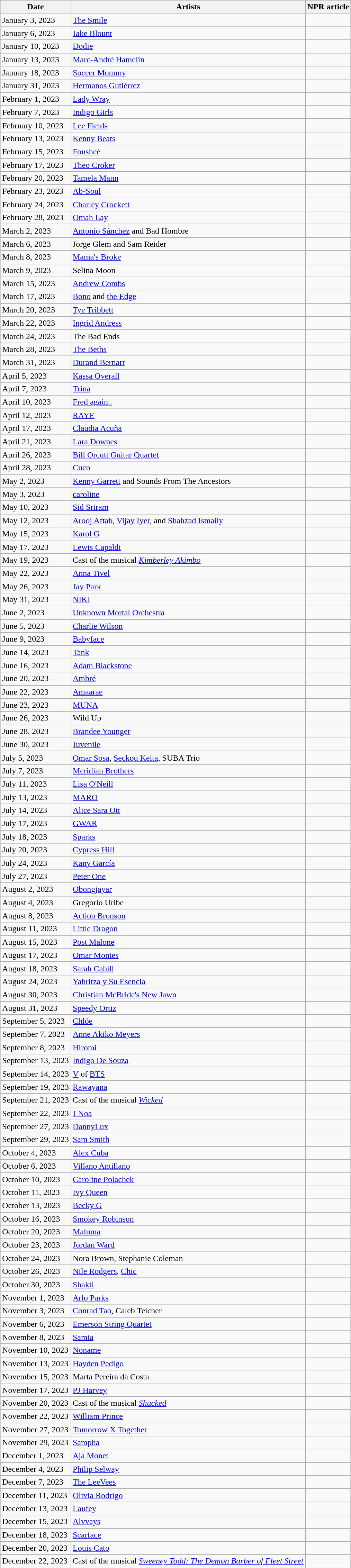<table class="wikitable sortable mw-collapsible mw-collapsed">
<tr>
<th scope="col" data-sort-type="usLongDate">Date</th>
<th scope="col">Artists</th>
<th scope="col" class="unsortable">NPR article</th>
</tr>
<tr>
<td>January 3, 2023</td>
<td><a href='#'>The Smile</a></td>
<td></td>
</tr>
<tr>
<td>January 6, 2023</td>
<td><a href='#'>Jake Blount</a></td>
<td></td>
</tr>
<tr>
<td>January 10, 2023</td>
<td><a href='#'>Dodie</a></td>
<td></td>
</tr>
<tr>
<td>January 13, 2023</td>
<td><a href='#'>Marc-André Hamelin</a></td>
<td></td>
</tr>
<tr>
<td>January 18, 2023</td>
<td><a href='#'>Soccer Mommy</a></td>
<td></td>
</tr>
<tr>
<td>January 31, 2023</td>
<td><a href='#'>Hermanos Gutiérrez</a></td>
<td></td>
</tr>
<tr>
<td>February 1, 2023</td>
<td><a href='#'>Lady Wray</a></td>
<td></td>
</tr>
<tr>
<td>February 7, 2023</td>
<td><a href='#'>Indigo Girls</a></td>
<td></td>
</tr>
<tr>
<td>February 10, 2023</td>
<td><a href='#'>Lee Fields</a></td>
<td></td>
</tr>
<tr>
<td>February 13, 2023</td>
<td><a href='#'>Kenny Beats</a></td>
<td></td>
</tr>
<tr>
<td>February 15, 2023</td>
<td><a href='#'>Fousheé</a></td>
<td></td>
</tr>
<tr>
<td>February 17, 2023</td>
<td><a href='#'>Theo Croker</a></td>
<td></td>
</tr>
<tr>
<td>February 20, 2023</td>
<td><a href='#'>Tamela Mann</a></td>
<td></td>
</tr>
<tr>
<td>February 23, 2023</td>
<td><a href='#'>Ab-Soul</a></td>
<td></td>
</tr>
<tr>
<td>February 24, 2023</td>
<td><a href='#'>Charley Crockett</a></td>
<td></td>
</tr>
<tr>
<td>February 28, 2023</td>
<td><a href='#'>Omah Lay</a></td>
<td></td>
</tr>
<tr>
<td>March 2, 2023</td>
<td><a href='#'>Antonio Sánchez</a> and Bad Hombre</td>
<td></td>
</tr>
<tr>
<td>March 6, 2023</td>
<td>Jorge Glem and Sam Reider</td>
<td></td>
</tr>
<tr>
<td>March 8, 2023</td>
<td><a href='#'>Mama's Broke</a></td>
<td></td>
</tr>
<tr>
<td>March 9, 2023</td>
<td>Selina Moon</td>
<td></td>
</tr>
<tr>
<td>March 15, 2023</td>
<td><a href='#'>Andrew Combs</a></td>
<td></td>
</tr>
<tr>
<td>March 17, 2023</td>
<td><a href='#'>Bono</a> and <a href='#'>the Edge</a></td>
<td></td>
</tr>
<tr>
<td>March 20, 2023</td>
<td><a href='#'>Tye Tribbett</a></td>
<td></td>
</tr>
<tr>
<td>March 22, 2023</td>
<td><a href='#'>Ingrid Andress</a></td>
<td></td>
</tr>
<tr>
<td>March 24, 2023</td>
<td>The Bad Ends</td>
<td></td>
</tr>
<tr>
<td>March 28, 2023</td>
<td><a href='#'>The Beths</a></td>
<td></td>
</tr>
<tr>
<td>March 31, 2023</td>
<td><a href='#'>Durand Bernarr</a></td>
<td></td>
</tr>
<tr>
<td>April 5, 2023</td>
<td><a href='#'>Kassa Overall</a></td>
<td></td>
</tr>
<tr>
<td>April 7, 2023</td>
<td><a href='#'>Trina</a></td>
<td></td>
</tr>
<tr>
<td>April 10, 2023</td>
<td><a href='#'>Fred again..</a></td>
<td></td>
</tr>
<tr>
<td>April 12, 2023</td>
<td><a href='#'>RAYE</a></td>
<td></td>
</tr>
<tr>
<td>April 17, 2023</td>
<td><a href='#'>Claudia Acuña</a></td>
<td></td>
</tr>
<tr>
<td>April 21, 2023</td>
<td><a href='#'>Lara Downes</a></td>
<td></td>
</tr>
<tr>
<td>April 26, 2023</td>
<td><a href='#'>Bill Orcutt Guitar Quartet</a></td>
<td></td>
</tr>
<tr>
<td>April 28, 2023</td>
<td><a href='#'>Cuco</a></td>
<td></td>
</tr>
<tr>
<td>May 2, 2023</td>
<td><a href='#'>Kenny Garrett</a> and Sounds From The Ancestors</td>
<td></td>
</tr>
<tr>
<td>May 3, 2023</td>
<td><a href='#'>caroline</a></td>
<td></td>
</tr>
<tr>
<td>May 10, 2023</td>
<td><a href='#'>Sid Sriram</a></td>
<td></td>
</tr>
<tr>
<td>May 12, 2023</td>
<td><a href='#'>Arooj Aftab</a>, <a href='#'>Vijay Iyer</a>, and <a href='#'>Shahzad Ismaily</a></td>
<td></td>
</tr>
<tr>
<td>May 15, 2023</td>
<td><a href='#'>Karol G</a></td>
<td></td>
</tr>
<tr>
<td>May 17, 2023</td>
<td><a href='#'>Lewis Capaldi</a></td>
<td></td>
</tr>
<tr>
<td>May 19, 2023</td>
<td>Cast of the musical <a href='#'><em>Kimberley Akimbo</em></a></td>
<td></td>
</tr>
<tr>
<td>May 22, 2023</td>
<td><a href='#'>Anna Tivel</a></td>
<td></td>
</tr>
<tr>
<td>May 26, 2023</td>
<td><a href='#'>Jay Park</a></td>
<td></td>
</tr>
<tr>
<td>May 31, 2023</td>
<td><a href='#'>NIKI</a></td>
<td></td>
</tr>
<tr>
<td>June 2, 2023</td>
<td><a href='#'>Unknown Mortal Orchestra</a></td>
<td></td>
</tr>
<tr>
<td>June 5, 2023</td>
<td><a href='#'>Charlie Wilson</a></td>
<td></td>
</tr>
<tr>
<td>June 9, 2023</td>
<td><a href='#'>Babyface</a></td>
<td></td>
</tr>
<tr>
<td>June 14, 2023</td>
<td><a href='#'>Tank</a></td>
<td></td>
</tr>
<tr>
<td>June 16, 2023</td>
<td><a href='#'>Adam Blackstone</a></td>
<td></td>
</tr>
<tr>
<td>June 20, 2023</td>
<td><a href='#'>Ambré</a></td>
<td></td>
</tr>
<tr>
<td>June 22, 2023</td>
<td><a href='#'>Amaarae</a></td>
<td></td>
</tr>
<tr>
<td>June 23, 2023</td>
<td><a href='#'>MUNA</a></td>
<td></td>
</tr>
<tr>
<td>June 26, 2023</td>
<td>Wild Up</td>
<td></td>
</tr>
<tr>
<td>June 28, 2023</td>
<td><a href='#'>Brandee Younger</a></td>
<td></td>
</tr>
<tr>
<td>June 30, 2023</td>
<td><a href='#'>Juvenile</a></td>
<td></td>
</tr>
<tr>
<td>July 5, 2023</td>
<td><a href='#'>Omar Sosa</a>, <a href='#'>Seckou Keita</a>, SUBA Trio</td>
<td></td>
</tr>
<tr>
<td>July 7, 2023</td>
<td><a href='#'>Meridian Brothers</a></td>
<td></td>
</tr>
<tr>
<td>July 11, 2023</td>
<td><a href='#'>Lisa O'Neill</a></td>
<td></td>
</tr>
<tr>
<td>July 13, 2023</td>
<td><a href='#'>MARO</a></td>
<td></td>
</tr>
<tr>
<td>July 14, 2023</td>
<td><a href='#'>Alice Sara Ott</a></td>
<td></td>
</tr>
<tr>
<td>July 17, 2023</td>
<td><a href='#'>GWAR</a></td>
<td></td>
</tr>
<tr>
<td>July 18, 2023</td>
<td><a href='#'>Sparks</a></td>
<td></td>
</tr>
<tr>
<td>July 20, 2023</td>
<td><a href='#'>Cypress Hill</a></td>
<td></td>
</tr>
<tr>
<td>July 24, 2023</td>
<td><a href='#'>Kany García</a></td>
<td></td>
</tr>
<tr>
<td>July 27, 2023</td>
<td><a href='#'>Peter One</a></td>
<td></td>
</tr>
<tr>
<td>August 2, 2023</td>
<td><a href='#'>Obongjayar</a></td>
<td></td>
</tr>
<tr>
<td>August 4, 2023</td>
<td>Gregorio Uribe</td>
<td></td>
</tr>
<tr>
<td>August 8, 2023</td>
<td><a href='#'>Action Bronson</a></td>
<td></td>
</tr>
<tr>
<td>August 11, 2023</td>
<td><a href='#'>Little Dragon</a></td>
<td></td>
</tr>
<tr>
<td>August 15, 2023</td>
<td><a href='#'>Post Malone</a></td>
<td></td>
</tr>
<tr>
<td>August 17, 2023</td>
<td><a href='#'>Omar Montes</a></td>
<td></td>
</tr>
<tr>
<td>August 18, 2023</td>
<td><a href='#'>Sarah Cahill</a></td>
<td></td>
</tr>
<tr>
<td>August 24, 2023</td>
<td><a href='#'>Yahritza y Su Esencia</a></td>
<td></td>
</tr>
<tr>
<td>August 30, 2023</td>
<td><a href='#'>Christian McBride's New Jawn</a></td>
<td></td>
</tr>
<tr>
<td>August 31, 2023</td>
<td><a href='#'>Speedy Ortiz</a></td>
<td></td>
</tr>
<tr>
<td>September 5, 2023</td>
<td><a href='#'>Chlöe</a></td>
<td></td>
</tr>
<tr>
<td>September 7, 2023</td>
<td><a href='#'>Anne Akiko Meyers</a></td>
<td></td>
</tr>
<tr>
<td>September 8, 2023</td>
<td><a href='#'>Hiromi</a></td>
<td></td>
</tr>
<tr>
<td>September 13, 2023</td>
<td><a href='#'>Indigo De Souza</a></td>
<td></td>
</tr>
<tr>
<td>September 14, 2023</td>
<td><a href='#'>V</a> of <a href='#'>BTS</a></td>
<td></td>
</tr>
<tr>
<td>September 19, 2023</td>
<td><a href='#'>Rawayana</a></td>
<td></td>
</tr>
<tr>
<td>September 21, 2023</td>
<td>Cast of the musical <a href='#'><em>Wicked</em></a></td>
<td></td>
</tr>
<tr>
<td>September 22, 2023</td>
<td><a href='#'>J Noa</a></td>
<td></td>
</tr>
<tr>
<td>September 27, 2023</td>
<td><a href='#'>DannyLux</a></td>
<td></td>
</tr>
<tr>
<td>September 29, 2023</td>
<td><a href='#'>Sam Smith</a></td>
<td></td>
</tr>
<tr>
<td>October 4, 2023</td>
<td><a href='#'>Alex Cuba</a></td>
<td></td>
</tr>
<tr>
<td>October 6, 2023</td>
<td><a href='#'>Villano Antillano</a></td>
<td></td>
</tr>
<tr>
<td>October 10, 2023</td>
<td><a href='#'>Caroline Polachek</a></td>
<td></td>
</tr>
<tr>
<td>October 11, 2023</td>
<td><a href='#'>Ivy Queen</a></td>
<td></td>
</tr>
<tr>
<td>October 13, 2023</td>
<td><a href='#'>Becky G</a></td>
<td></td>
</tr>
<tr>
<td>October 16, 2023</td>
<td><a href='#'>Smokey Robinson</a></td>
<td></td>
</tr>
<tr>
<td>October 20, 2023</td>
<td><a href='#'>Maluma</a></td>
<td></td>
</tr>
<tr>
<td>October 23, 2023</td>
<td><a href='#'>Jordan Ward</a></td>
<td></td>
</tr>
<tr>
<td>October 24, 2023</td>
<td>Nora Brown, Stephanie Coleman</td>
<td></td>
</tr>
<tr>
<td>October 26, 2023</td>
<td><a href='#'>Nile Rodgers</a>, <a href='#'>Chic</a></td>
<td></td>
</tr>
<tr>
<td>October 30, 2023</td>
<td><a href='#'>Shakti</a></td>
<td></td>
</tr>
<tr>
<td>November 1, 2023</td>
<td><a href='#'>Arlo Parks</a></td>
<td></td>
</tr>
<tr>
<td>November 3, 2023</td>
<td><a href='#'>Conrad Tao</a>, Caleb Teicher</td>
<td></td>
</tr>
<tr>
<td>November 6, 2023</td>
<td><a href='#'>Emerson String Quartet</a></td>
<td></td>
</tr>
<tr>
<td>November 8, 2023</td>
<td><a href='#'> Samia</a></td>
<td></td>
</tr>
<tr>
<td>November 10, 2023</td>
<td><a href='#'>Noname</a></td>
<td></td>
</tr>
<tr>
<td>November 13, 2023</td>
<td><a href='#'>Hayden Pedigo</a></td>
<td></td>
</tr>
<tr>
<td>November 15, 2023</td>
<td>Marta Pereira da Costa</td>
<td></td>
</tr>
<tr>
<td>November 17, 2023</td>
<td><a href='#'>PJ Harvey</a></td>
<td></td>
</tr>
<tr>
<td>November 20, 2023</td>
<td>Cast of the musical <em><a href='#'>Shucked</a></em></td>
<td></td>
</tr>
<tr>
<td>November 22, 2023</td>
<td><a href='#'>William Prince</a></td>
<td></td>
</tr>
<tr>
<td>November 27, 2023</td>
<td><a href='#'>Tomorrow X Together</a></td>
<td></td>
</tr>
<tr>
<td>November 29, 2023</td>
<td><a href='#'>Sampha</a></td>
<td></td>
</tr>
<tr>
<td>December 1, 2023</td>
<td><a href='#'>Aja Monet</a></td>
<td></td>
</tr>
<tr>
<td>December 4, 2023</td>
<td><a href='#'>Philip Selway</a></td>
<td></td>
</tr>
<tr>
<td>December 7, 2023</td>
<td><a href='#'>The LeeVees</a></td>
<td></td>
</tr>
<tr>
<td>December 11, 2023</td>
<td><a href='#'>Olivia Rodrigo</a></td>
<td></td>
</tr>
<tr>
<td>December 13, 2023</td>
<td><a href='#'>Laufey</a></td>
<td></td>
</tr>
<tr>
<td>December 15, 2023</td>
<td><a href='#'>Alvvays</a></td>
<td></td>
</tr>
<tr>
<td>December 18, 2023</td>
<td><a href='#'>Scarface</a></td>
<td></td>
</tr>
<tr>
<td>December 20, 2023</td>
<td><a href='#'>Louis Cato</a></td>
<td></td>
</tr>
<tr>
<td>December 22, 2023</td>
<td>Cast of the musical <em><a href='#'>Sweeney Todd: The Demon Barber of Fleet Street</a></em></td>
<td></td>
</tr>
</table>
